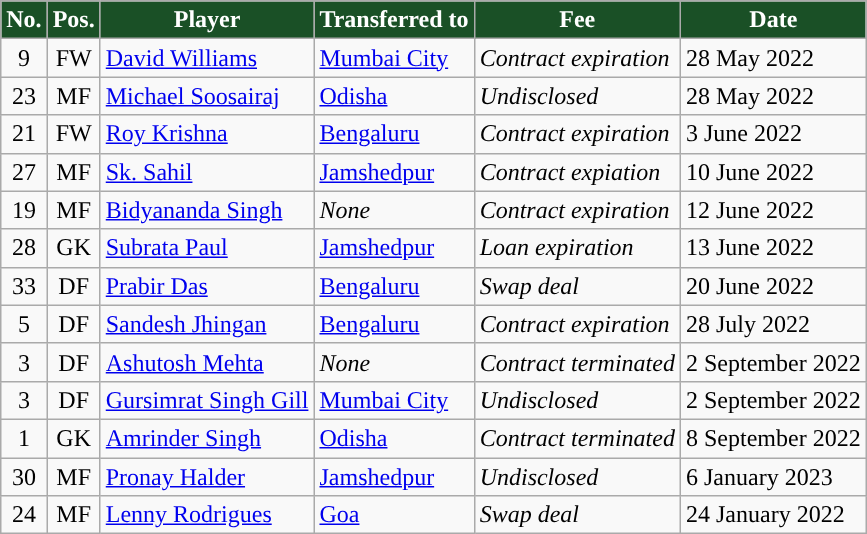<table class="wikitable plainrowheaders sortable">
<tr>
<th style="background:#1A5026; color:#FFFFFF; ">No.</th>
<th style="background:#1A5026; color:#FFFFFF; ">Pos.</th>
<th style="background:#1A5026; color:#FFFFFF; ">Player</th>
<th style="background:#1A5026; color:#FFFFFF; ">Transferred to</th>
<th style="background:#1A5026; color:#FFFFFF; ">Fee</th>
<th style="background:#1A5026; color:#FFFFFF; ">Date</th>
</tr>
<tr>
<td align=center>9</td>
<td align=center>FW</td>
<td> <a href='#'>David Williams</a></td>
<td><a href='#'>Mumbai City</a></td>
<td><em>Contract expiration</em></td>
<td>28 May 2022</td>
</tr>
<tr>
<td align=center>23</td>
<td align=center>MF</td>
<td> <a href='#'>Michael Soosairaj</a></td>
<td><a href='#'>Odisha</a></td>
<td><em>Undisclosed</em></td>
<td>28 May 2022</td>
</tr>
<tr>
<td align=center>21</td>
<td align=center>FW</td>
<td> <a href='#'>Roy Krishna</a></td>
<td><a href='#'>Bengaluru</a></td>
<td><em>Contract expiration</em></td>
<td>3 June 2022</td>
</tr>
<tr>
<td align=center>27</td>
<td align=center>MF</td>
<td> <a href='#'>Sk. Sahil</a></td>
<td><a href='#'>Jamshedpur</a></td>
<td><em>Contract expiation</em></td>
<td>10 June 2022</td>
</tr>
<tr>
<td align=center>19</td>
<td align=center>MF</td>
<td> <a href='#'>Bidyananda Singh</a></td>
<td><em>None</em></td>
<td><em>Contract expiration</em></td>
<td>12 June 2022</td>
</tr>
<tr>
<td align=center>28</td>
<td align=center>GK</td>
<td> <a href='#'>Subrata Paul</a></td>
<td><a href='#'>Jamshedpur</a></td>
<td><em>Loan expiration</em></td>
<td>13 June 2022</td>
</tr>
<tr>
<td align=center>33</td>
<td align=center>DF</td>
<td> <a href='#'>Prabir Das</a></td>
<td><a href='#'>Bengaluru</a></td>
<td><em>Swap deal</em></td>
<td>20 June 2022</td>
</tr>
<tr>
<td align=center>5</td>
<td align=center>DF</td>
<td> <a href='#'>Sandesh Jhingan</a></td>
<td><a href='#'>Bengaluru</a></td>
<td><em>Contract expiration</em></td>
<td>28 July 2022</td>
</tr>
<tr>
<td align=center>3</td>
<td align=center>DF</td>
<td> <a href='#'>Ashutosh Mehta</a></td>
<td><em>None</em></td>
<td><em>Contract terminated</em><br></td>
<td>2 September 2022</td>
</tr>
<tr>
<td align=center>3</td>
<td align=center>DF</td>
<td> <a href='#'>Gursimrat Singh Gill</a></td>
<td><a href='#'>Mumbai City</a></td>
<td><em>Undisclosed</em></td>
<td>2 September 2022</td>
</tr>
<tr>
<td align=center>1</td>
<td align=center>GK</td>
<td> <a href='#'>Amrinder Singh</a></td>
<td><a href='#'>Odisha</a></td>
<td><em>Contract terminated</em></td>
<td>8 September 2022</td>
</tr>
<tr>
<td align=center>30</td>
<td align=center>MF</td>
<td> <a href='#'>Pronay Halder</a></td>
<td><a href='#'>Jamshedpur</a></td>
<td><em>Undisclosed</em></td>
<td>6 January 2023</td>
</tr>
<tr>
<td align=center>24</td>
<td align=center>MF</td>
<td> <a href='#'>Lenny Rodrigues</a></td>
<td><a href='#'>Goa</a></td>
<td><em>Swap deal</em></td>
<td>24 January 2022</td>
</tr>
</table>
